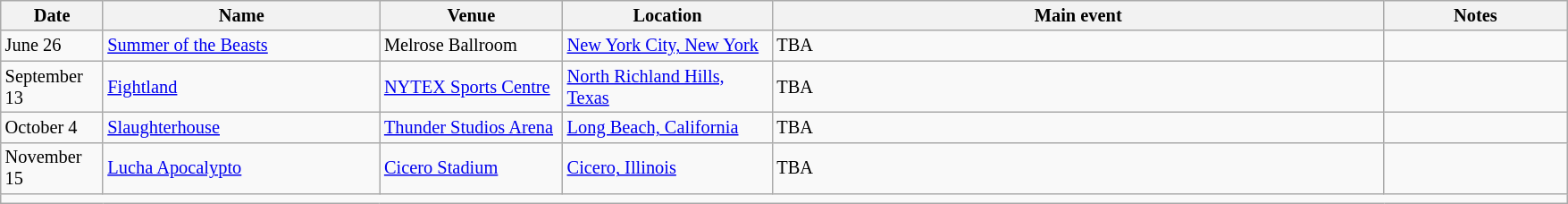<table class="sortable wikitable succession-box" style="font-size:85%; font-size:85%">
<tr>
<th scope="col" width="70">Date</th>
<th scope="col" width="200">Name</th>
<th scope="col" width="130">Venue</th>
<th scope="col" width="150">Location</th>
<th scope="col" width="450">Main event</th>
<th scope="col" width="130">Notes</th>
</tr>
<tr>
<td>June 26</td>
<td><a href='#'>Summer of the Beasts</a></td>
<td>Melrose Ballroom</td>
<td><a href='#'>New York City, New York</a></td>
<td>TBA</td>
<td></td>
</tr>
<tr>
<td>September 13</td>
<td><a href='#'>Fightland</a></td>
<td><a href='#'>NYTEX Sports Centre</a></td>
<td><a href='#'>North Richland Hills, Texas</a></td>
<td>TBA</td>
<td></td>
</tr>
<tr>
<td>October 4</td>
<td><a href='#'>Slaughterhouse</a></td>
<td><a href='#'>Thunder Studios Arena</a></td>
<td><a href='#'>Long Beach, California</a></td>
<td>TBA</td>
<td></td>
</tr>
<tr>
<td>November 15</td>
<td><a href='#'>Lucha Apocalypto</a></td>
<td><a href='#'>Cicero Stadium</a></td>
<td><a href='#'>Cicero, Illinois</a></td>
<td>TBA</td>
<td></td>
</tr>
<tr>
<td colspan="6"></td>
</tr>
</table>
